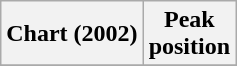<table class="wikitable plainrowheaders" style="text-align:center;">
<tr>
<th scope="col">Chart (2002)</th>
<th scope="col">Peak<br>position</th>
</tr>
<tr>
</tr>
</table>
